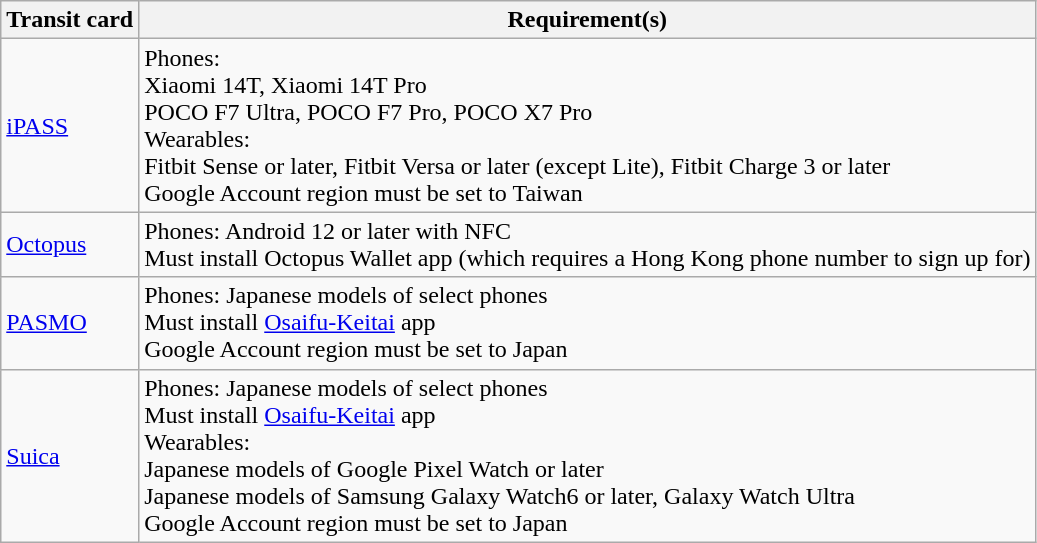<table class="wikitable">
<tr>
<th>Transit card</th>
<th>Requirement(s)</th>
</tr>
<tr>
<td><a href='#'>iPASS</a></td>
<td>Phones:<br>Xiaomi 14T, Xiaomi 14T Pro<br>POCO F7 Ultra, POCO F7 Pro, POCO X7 Pro<br>Wearables:<br>Fitbit Sense or later, Fitbit Versa or later (except Lite), Fitbit Charge 3 or later<br>Google Account region must be set to Taiwan</td>
</tr>
<tr>
<td><a href='#'>Octopus</a></td>
<td>Phones: Android 12 or later with NFC<br>Must install Octopus Wallet app (which requires a Hong Kong phone number to sign up for)</td>
</tr>
<tr>
<td><a href='#'>PASMO</a></td>
<td>Phones: Japanese models of select phones<br>Must install <a href='#'>Osaifu-Keitai</a> app<br>Google Account region must be set to Japan</td>
</tr>
<tr>
<td><a href='#'>Suica</a></td>
<td>Phones: Japanese models of select phones<br>Must install <a href='#'>Osaifu-Keitai</a> app<br>Wearables:<br>Japanese models of Google Pixel Watch or later<br>Japanese models of Samsung Galaxy Watch6 or later, Galaxy Watch Ultra<br>Google Account region must be set to Japan</td>
</tr>
</table>
